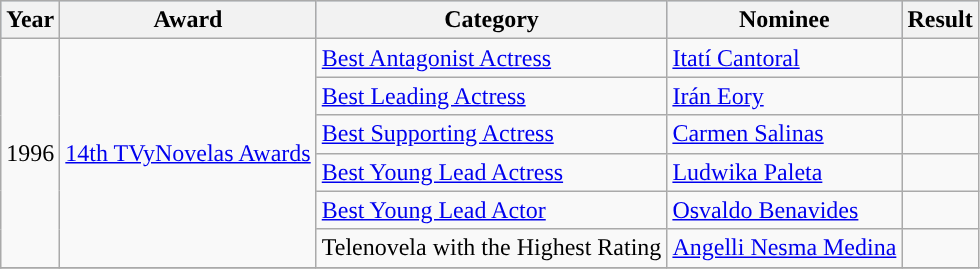<table class="wikitable">
<tr style="background:#b0c4de;">
<th>Year</th>
<th>Award</th>
<th>Category</th>
<th>Nominee</th>
<th>Result</th>
</tr>
<tr>
<td rowspan=6>1996</td>
<td rowspan=6><a href='#'>14th TVyNovelas Awards</a></td>
<td><a href='#'>Best Antagonist Actress</a></td>
<td><a href='#'>Itatí Cantoral</a></td>
<td></td>
</tr>
<tr>
<td><a href='#'>Best Leading Actress</a></td>
<td><a href='#'>Irán Eory</a></td>
<td></td>
</tr>
<tr>
<td><a href='#'>Best Supporting Actress</a></td>
<td><a href='#'>Carmen Salinas</a></td>
<td></td>
</tr>
<tr>
<td><a href='#'>Best Young Lead Actress</a></td>
<td><a href='#'>Ludwika Paleta</a></td>
<td></td>
</tr>
<tr>
<td><a href='#'>Best Young Lead Actor</a></td>
<td><a href='#'>Osvaldo Benavides</a></td>
<td></td>
</tr>
<tr>
<td>Telenovela with the Highest Rating</td>
<td><a href='#'>Angelli Nesma Medina</a></td>
<td></td>
</tr>
<tr>
</tr>
</table>
